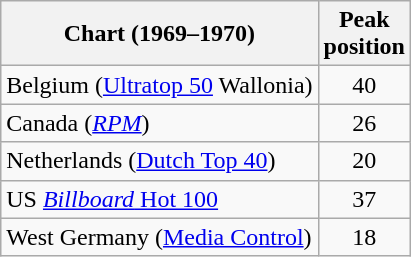<table class="wikitable sortable">
<tr>
<th align="left">Chart (1969–1970)</th>
<th align="left">Peak<br>position</th>
</tr>
<tr>
<td>Belgium (<a href='#'>Ultratop 50</a> Wallonia)</td>
<td align="center">40</td>
</tr>
<tr>
<td>Canada (<a href='#'><em>RPM</em></a>)</td>
<td align="center">26</td>
</tr>
<tr>
<td>Netherlands (<a href='#'>Dutch Top 40</a>)</td>
<td align="center">20</td>
</tr>
<tr>
<td>US <a href='#'><em>Billboard</em> Hot 100</a></td>
<td align="center">37</td>
</tr>
<tr>
<td>West Germany (<a href='#'>Media Control</a>)</td>
<td align="center">18</td>
</tr>
</table>
